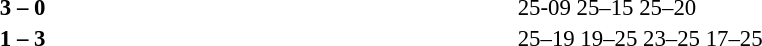<table width=100% cellspacing=1>
<tr>
<th width=20%></th>
<th width=12%></th>
<th width=20%></th>
<th width=33%></th>
<td></td>
</tr>
<tr style=font-size:95%>
<td align=right><strong></strong></td>
<td align=center><strong>3 – 0</strong></td>
<td></td>
<td>25-09 25–15 25–20</td>
<td></td>
</tr>
<tr style=font-size:95%>
<td align=right></td>
<td align=center><strong>1 – 3</strong></td>
<td><strong></strong></td>
<td>25–19 19–25 23–25 17–25</td>
</tr>
</table>
